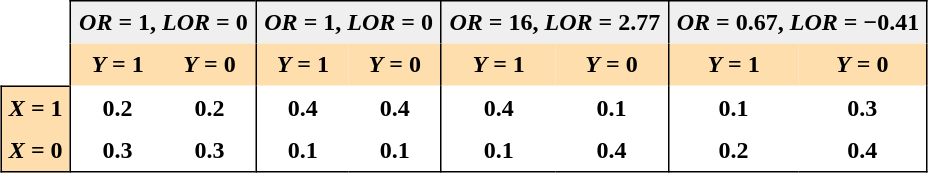<table cellpadding="5" cellspacing="0" align="center">
<tr>
<th rowspan=2></th>
<th style="background:#efefef;border-left:1px solid black;border-top:1px solid black;" colspan=2><em>OR</em> = 1, <em>LOR</em> = 0</th>
<th style="background:#efefef;border-left:1px solid black;border-top:1px solid black;" colspan=2><em>OR</em> = 1, <em>LOR</em> = 0</th>
<th style="background:#efefef;border-left:1px solid black;border-top:1px solid black;" colspan=2><em>OR</em> = 16, <em>LOR</em> = 2.77</th>
<th style="background:#efefef;border-left:1px solid black;border-top:1px solid black;border-right:1px solid black;" colspan=2><em>OR</em> = 0.67, <em>LOR</em> = −0.41</th>
</tr>
<tr>
<th style="background:#ffdead;border-left:1px solid black;"><em>Y</em> = 1</th>
<th style="background:#ffdead;"><em>Y</em> = 0</th>
<th style="background:#ffdead;border-left:1px solid black;"><em>Y</em> = 1</th>
<th style="background:#ffdead;"><em>Y</em> = 0</th>
<th style="background:#ffdead;border-left:1px solid black;"><em>Y</em> = 1</th>
<th style="background:#ffdead;"><em>Y</em> = 0</th>
<th style="background:#ffdead;border-left:1px solid black;"><em>Y</em> = 1</th>
<th style="background:#ffdead;border-right:1px solid black;"><em>Y</em> = 0</th>
</tr>
<tr>
<th style="background:#ffdead;border-left:1px solid black;border-top:1px solid black;"><em>X</em> = 1</th>
<th style="border-left:1px solid black;">0.2</th>
<th>0.2</th>
<th style="border-left:1px solid black;">0.4</th>
<th>0.4</th>
<th style="border-left:1px solid black;">0.4</th>
<th>0.1</th>
<th style="border-left:1px solid black;">0.1</th>
<th style="border-right:1px solid black;">0.3</th>
</tr>
<tr>
<th style="background:#ffdead;border-bottom:1px solid black;border-left:1px solid black;"><em>X</em> = 0</th>
<th style="border-bottom:1px solid black;border-left:1px solid black;">0.3</th>
<th style="border-bottom:1px solid black;">0.3</th>
<th style="border-left:1px solid black;border-bottom:1px solid black;">0.1</th>
<th style="border-bottom:1px solid black;">0.1</th>
<th style="border-left:1px solid black;border-bottom:1px solid black;">0.1</th>
<th style="border-bottom:1px solid black;">0.4</th>
<th style="border-left:1px solid black;border-bottom:1px solid black;">0.2</th>
<th style="border-right:1px solid black;border-bottom:1px solid black;">0.4</th>
</tr>
</table>
